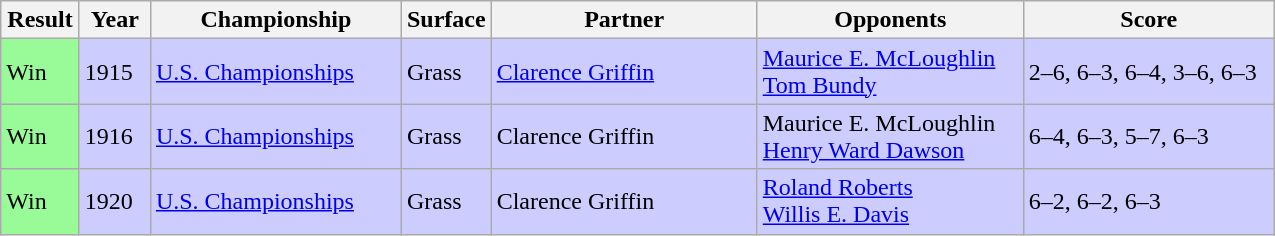<table class="sortable wikitable">
<tr>
<th style="width:45px">Result</th>
<th style="width:40px">Year</th>
<th style="width:160px">Championship</th>
<th style="width:50px">Surface</th>
<th style="width:170px">Partner</th>
<th style="width:170px">Opponents</th>
<th style="width:160px" class="unsortable">Score</th>
</tr>
<tr style="background:#ccf;">
<td style="background:#98fb98;">Win</td>
<td>1915</td>
<td><a href='#'>U.S. Championships</a></td>
<td>Grass</td>
<td> <a href='#'>Clarence Griffin</a></td>
<td> <a href='#'>Maurice E. McLoughlin</a><br> <a href='#'>Tom Bundy</a></td>
<td>2–6, 6–3, 6–4, 3–6, 6–3</td>
</tr>
<tr style="background:#ccf;">
<td style="background:#98fb98;">Win</td>
<td>1916</td>
<td><a href='#'>U.S. Championships</a></td>
<td>Grass</td>
<td> Clarence Griffin</td>
<td> Maurice E. McLoughlin<br> <a href='#'>Henry Ward Dawson</a></td>
<td>6–4, 6–3, 5–7, 6–3</td>
</tr>
<tr style="background:#ccf;">
<td style="background:#98fb98;">Win</td>
<td>1920</td>
<td><a href='#'>U.S. Championships</a></td>
<td>Grass</td>
<td> Clarence Griffin</td>
<td> <a href='#'>Roland Roberts</a><br> <a href='#'>Willis E. Davis</a></td>
<td>6–2, 6–2, 6–3</td>
</tr>
</table>
